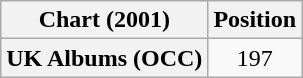<table class="wikitable plainrowheaders" style="text-align:center">
<tr>
<th scope="col">Chart (2001)</th>
<th scope="col">Position</th>
</tr>
<tr>
<th scope="row">UK Albums (OCC)</th>
<td>197</td>
</tr>
</table>
